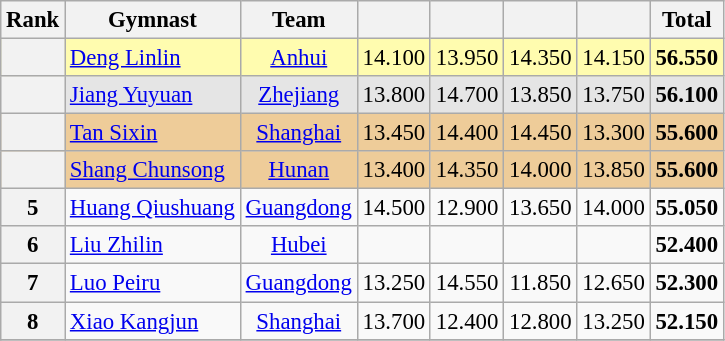<table class="wikitable sortable" style="text-align:center; font-size:95%">
<tr>
<th>Rank</th>
<th>Gymnast</th>
<th>Team</th>
<th></th>
<th></th>
<th></th>
<th></th>
<th>Total</th>
</tr>
<tr bgcolor=fffcaf>
<th scope=row style="text-align:center"></th>
<td align=left><a href='#'>Deng Linlin</a></td>
<td><a href='#'>Anhui</a></td>
<td>14.100</td>
<td>13.950</td>
<td>14.350</td>
<td>14.150</td>
<td><strong>56.550</strong></td>
</tr>
<tr bgcolor=e5e5e5>
<th scope=row style="text-align:center"></th>
<td align=left><a href='#'>Jiang Yuyuan</a></td>
<td><a href='#'>Zhejiang</a></td>
<td>13.800</td>
<td>14.700</td>
<td>13.850</td>
<td>13.750</td>
<td><strong>56.100</strong></td>
</tr>
<tr bgcolor=eecc99>
<th scope=row style="text-align:center"></th>
<td align=left><a href='#'>Tan Sixin</a></td>
<td><a href='#'>Shanghai</a></td>
<td>13.450</td>
<td>14.400</td>
<td>14.450</td>
<td>13.300</td>
<td><strong>55.600</strong></td>
</tr>
<tr bgcolor=eecc99>
<th scope=row style="text-align:center"></th>
<td align=left><a href='#'>Shang Chunsong</a></td>
<td><a href='#'>Hunan</a></td>
<td>13.400</td>
<td>14.350</td>
<td>14.000</td>
<td>13.850</td>
<td><strong>55.600</strong></td>
</tr>
<tr>
<th scope=row style="text-align:center">5</th>
<td align=left><a href='#'>Huang Qiushuang</a></td>
<td><a href='#'>Guangdong</a></td>
<td>14.500</td>
<td>12.900</td>
<td>13.650</td>
<td>14.000</td>
<td><strong>55.050</strong></td>
</tr>
<tr>
<th scope=row style="text-align:center">6</th>
<td align=left><a href='#'>Liu Zhilin</a></td>
<td><a href='#'>Hubei</a></td>
<td></td>
<td></td>
<td></td>
<td></td>
<td><strong>52.400</strong></td>
</tr>
<tr>
<th scope=row style="text-align:center">7</th>
<td align=left><a href='#'>Luo Peiru</a></td>
<td><a href='#'>Guangdong</a></td>
<td>13.250</td>
<td>14.550</td>
<td>11.850</td>
<td>12.650</td>
<td><strong>52.300</strong></td>
</tr>
<tr>
<th scope=row style="text-align:center">8</th>
<td align=left><a href='#'>Xiao Kangjun</a></td>
<td><a href='#'>Shanghai</a></td>
<td>13.700</td>
<td>12.400</td>
<td>12.800</td>
<td>13.250</td>
<td><strong>52.150</strong></td>
</tr>
<tr>
</tr>
</table>
